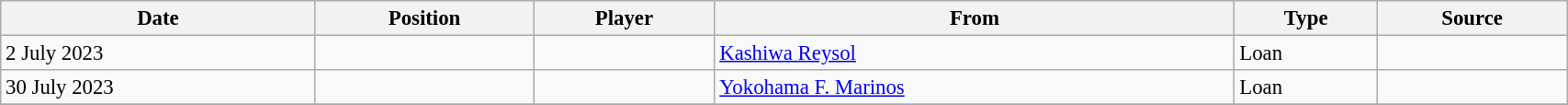<table class="wikitable sortable" style="width:90%; text-align:center; font-size:95%; text-align:left;">
<tr>
<th>Date</th>
<th>Position</th>
<th>Player</th>
<th>From</th>
<th>Type</th>
<th>Source</th>
</tr>
<tr>
<td>2 July 2023</td>
<td></td>
<td></td>
<td> <a href='#'>Kashiwa Reysol</a></td>
<td>Loan</td>
<td></td>
</tr>
<tr>
<td>30 July 2023</td>
<td></td>
<td></td>
<td> <a href='#'>Yokohama F. Marinos</a></td>
<td>Loan</td>
<td></td>
</tr>
<tr>
</tr>
</table>
